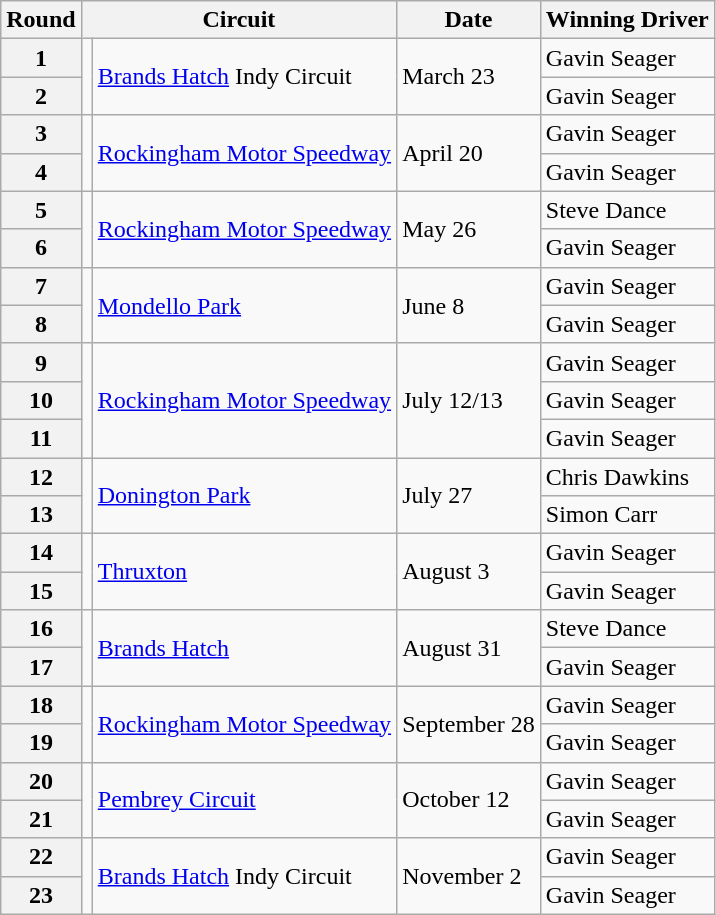<table class="wikitable">
<tr>
<th>Round</th>
<th colspan=2>Circuit</th>
<th>Date</th>
<th>Winning Driver</th>
</tr>
<tr>
<th>1</th>
<td rowspan=2></td>
<td rowspan=2><a href='#'>Brands Hatch</a> Indy Circuit</td>
<td rowspan=2>March 23</td>
<td>Gavin Seager</td>
</tr>
<tr>
<th>2</th>
<td>Gavin Seager</td>
</tr>
<tr>
<th>3</th>
<td rowspan=2></td>
<td rowspan=2><a href='#'>Rockingham Motor Speedway</a></td>
<td rowspan=2>April 20</td>
<td>Gavin Seager</td>
</tr>
<tr>
<th>4</th>
<td>Gavin Seager</td>
</tr>
<tr>
<th>5</th>
<td rowspan=2></td>
<td rowspan=2><a href='#'>Rockingham Motor Speedway</a></td>
<td rowspan=2>May 26</td>
<td>Steve Dance</td>
</tr>
<tr>
<th>6</th>
<td>Gavin Seager</td>
</tr>
<tr>
<th>7</th>
<td rowspan=2></td>
<td rowspan=2><a href='#'>Mondello Park</a></td>
<td rowspan=2>June 8</td>
<td>Gavin Seager</td>
</tr>
<tr>
<th>8</th>
<td>Gavin Seager</td>
</tr>
<tr>
<th>9</th>
<td rowspan=3></td>
<td rowspan=3><a href='#'>Rockingham Motor Speedway</a></td>
<td rowspan=3>July 12/13</td>
<td>Gavin Seager</td>
</tr>
<tr>
<th>10</th>
<td>Gavin Seager</td>
</tr>
<tr>
<th>11</th>
<td>Gavin Seager</td>
</tr>
<tr>
<th>12</th>
<td rowspan=2></td>
<td rowspan=2><a href='#'>Donington Park</a></td>
<td rowspan=2>July 27</td>
<td>Chris Dawkins</td>
</tr>
<tr>
<th>13</th>
<td>Simon Carr</td>
</tr>
<tr>
<th>14</th>
<td rowspan=2></td>
<td rowspan=2><a href='#'>Thruxton</a></td>
<td rowspan=2>August 3</td>
<td>Gavin Seager</td>
</tr>
<tr>
<th>15</th>
<td>Gavin Seager</td>
</tr>
<tr>
<th>16</th>
<td rowspan=2></td>
<td rowspan=2><a href='#'>Brands Hatch</a></td>
<td rowspan=2>August 31</td>
<td>Steve Dance</td>
</tr>
<tr>
<th>17</th>
<td>Gavin Seager</td>
</tr>
<tr>
<th>18</th>
<td rowspan=2></td>
<td rowspan=2><a href='#'>Rockingham Motor Speedway</a></td>
<td rowspan=2>September 28</td>
<td>Gavin Seager</td>
</tr>
<tr>
<th>19</th>
<td>Gavin Seager</td>
</tr>
<tr>
<th>20</th>
<td rowspan=2></td>
<td rowspan=2><a href='#'>Pembrey Circuit</a></td>
<td rowspan=2>October 12</td>
<td>Gavin Seager</td>
</tr>
<tr>
<th>21</th>
<td>Gavin Seager</td>
</tr>
<tr>
<th>22</th>
<td rowspan=2></td>
<td rowspan=2><a href='#'>Brands Hatch</a> Indy Circuit</td>
<td rowspan=2>November 2</td>
<td>Gavin Seager</td>
</tr>
<tr>
<th>23</th>
<td>Gavin Seager</td>
</tr>
</table>
